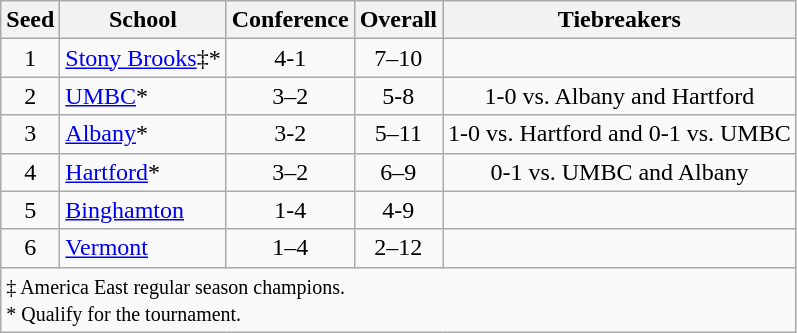<table class="wikitable" style="text-align:center">
<tr>
<th>Seed</th>
<th>School</th>
<th>Conference</th>
<th>Overall</th>
<th>Tiebreakers</th>
</tr>
<tr>
<td>1</td>
<td align=left><a href='#'>Stony Brooks</a>‡*</td>
<td>4-1</td>
<td>7–10</td>
<td></td>
</tr>
<tr>
<td>2</td>
<td align=left><a href='#'>UMBC</a>*</td>
<td>3–2</td>
<td>5-8</td>
<td>1-0 vs. Albany and Hartford</td>
</tr>
<tr>
<td>3</td>
<td align=left><a href='#'>Albany</a>*</td>
<td>3-2</td>
<td>5–11</td>
<td>1-0 vs. Hartford and 0-1 vs. UMBC</td>
</tr>
<tr>
<td>4</td>
<td align=left><a href='#'>Hartford</a>*</td>
<td>3–2</td>
<td>6–9</td>
<td>0-1 vs. UMBC and Albany</td>
</tr>
<tr>
<td>5</td>
<td align=left><a href='#'>Binghamton</a></td>
<td>1-4</td>
<td>4-9</td>
<td></td>
</tr>
<tr>
<td>6</td>
<td align=left><a href='#'>Vermont</a></td>
<td>1–4</td>
<td>2–12</td>
<td></td>
</tr>
<tr>
<td colspan=8 align=left><small>‡ America East regular season champions.<br>* Qualify for the tournament.</small></td>
</tr>
</table>
